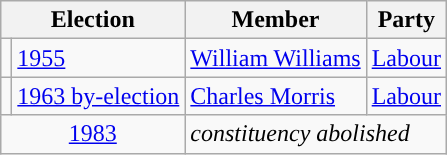<table class="wikitable">
<tr>
<th colspan="2">Election</th>
<th>Member</th>
<th>Party</th>
</tr>
<tr>
<td style="color:inherit;background-color: "></td>
<td><a href='#'>1955</a></td>
<td><a href='#'>William Williams</a></td>
<td><a href='#'>Labour</a></td>
</tr>
<tr>
<td style="color:inherit;background-color: "></td>
<td><a href='#'>1963 by-election</a></td>
<td><a href='#'>Charles Morris</a></td>
<td><a href='#'>Labour</a></td>
</tr>
<tr>
<td colspan="2" align="center"><a href='#'>1983</a></td>
<td colspan="2"><em>constituency abolished</em></td>
</tr>
</table>
